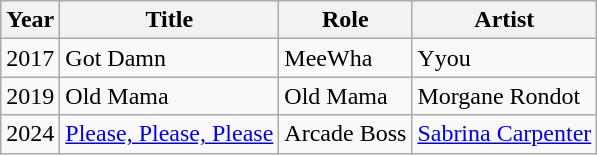<table class="wikitable">
<tr>
<th>Year</th>
<th>Title</th>
<th>Role</th>
<th>Artist</th>
</tr>
<tr>
<td>2017</td>
<td>Got Damn</td>
<td>MeeWha</td>
<td>Yyou</td>
</tr>
<tr>
<td>2019</td>
<td>Old Mama</td>
<td>Old Mama</td>
<td>Morgane Rondot</td>
</tr>
<tr>
<td>2024</td>
<td><a href='#'>Please, Please, Please</a></td>
<td>Arcade Boss</td>
<td><a href='#'>Sabrina Carpenter</a></td>
</tr>
</table>
